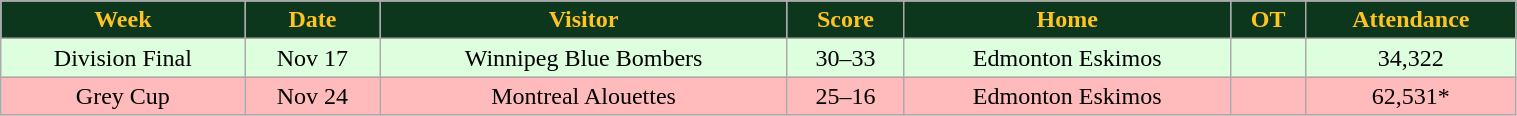<table class="wikitable" style="width:80%;">
<tr style="text-align:center; background:#0c371d; color:#ffc322;">
<td><strong>Week</strong></td>
<td><strong>Date</strong></td>
<td><strong>Visitor</strong></td>
<td><strong>Score</strong></td>
<td><strong>Home</strong></td>
<td><strong>OT</strong></td>
<td><strong>Attendance</strong></td>
</tr>
<tr style="text-align:center; background:#dfd;">
<td>Division Final</td>
<td>Nov 17</td>
<td>Winnipeg Blue Bombers</td>
<td>30–33</td>
<td>Edmonton Eskimos</td>
<td></td>
<td>34,322</td>
</tr>
<tr style="text-align:center; background:#fbb;">
<td>Grey Cup</td>
<td>Nov 24</td>
<td>Montreal Alouettes</td>
<td>25–16</td>
<td>Edmonton Eskimos</td>
<td></td>
<td>62,531*</td>
</tr>
</table>
